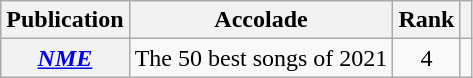<table class="wikitable sortable plainrowheaders" style="text-align:center;">
<tr>
<th>Publication</th>
<th class="unsortable">Accolade</th>
<th>Rank</th>
<th class="unsortable"></th>
</tr>
<tr>
<th scope="row"><em><a href='#'>NME</a></em></th>
<td>The 50 best songs of 2021</td>
<td>4</td>
<td></td>
</tr>
</table>
